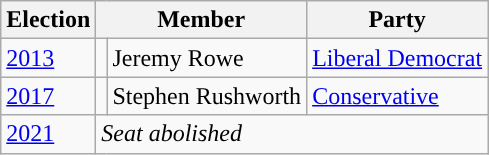<table class="wikitable">
<tr>
<th>Election</th>
<th colspan="2">Member</th>
<th>Party</th>
</tr>
<tr>
<td><a href='#'>2013</a></td>
<td rowspan="1" style="background-color: "></td>
<td rowspan="1">Jeremy Rowe</td>
<td rowspan="1"><a href='#'>Liberal Democrat</a></td>
</tr>
<tr>
<td><a href='#'>2017</a></td>
<td rowspan="1" style="background-color: "></td>
<td rowspan="1">Stephen Rushworth</td>
<td rowspan="1"><a href='#'>Conservative</a></td>
</tr>
<tr>
<td><a href='#'>2021</a></td>
<td colspan="3"><em>Seat abolished</em></td>
</tr>
</table>
